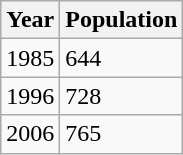<table class="wikitable">
<tr>
<th>Year</th>
<th>Population</th>
</tr>
<tr>
<td>1985</td>
<td>644</td>
</tr>
<tr>
<td>1996</td>
<td>728</td>
</tr>
<tr>
<td>2006</td>
<td>765</td>
</tr>
</table>
